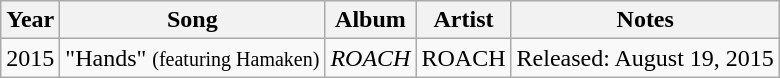<table class="wikitable">
<tr>
<th>Year</th>
<th>Song</th>
<th>Album</th>
<th>Artist</th>
<th>Notes</th>
</tr>
<tr>
<td>2015</td>
<td>"Hands" <small>(featuring Hamaken)</small></td>
<td><em>ROACH</em></td>
<td>ROACH</td>
<td>Released: August 19, 2015</td>
</tr>
</table>
